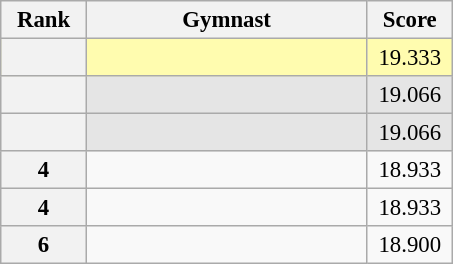<table class="wikitable sortable" style="text-align:center; font-size:95%">
<tr>
<th scope="col" style="width:50px;">Rank</th>
<th scope="col" style="width:180px;">Gymnast</th>
<th scope="col" style="width:50px;">Score</th>
</tr>
<tr style="background:#fffcaf;">
<th scope=row style="text-align:center"></th>
<td style="text-align:left;"></td>
<td>19.333</td>
</tr>
<tr style="background:#e5e5e5;">
<th scope=row style="text-align:center"></th>
<td style="text-align:left;"></td>
<td>19.066</td>
</tr>
<tr style="background:#e5e5e5;">
<th scope=row style="text-align:center"></th>
<td style="text-align:left;"></td>
<td>19.066</td>
</tr>
<tr>
<th scope=row style="text-align:center">4</th>
<td style="text-align:left;"></td>
<td>18.933</td>
</tr>
<tr>
<th scope=row style="text-align:center">4</th>
<td style="text-align:left;"></td>
<td>18.933</td>
</tr>
<tr>
<th scope=row style="text-align:center">6</th>
<td style="text-align:left;"></td>
<td>18.900</td>
</tr>
</table>
